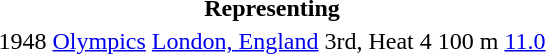<table>
<tr>
<th colspan="6">Representing </th>
</tr>
<tr>
<td>1948</td>
<td><a href='#'>Olympics</a></td>
<td><a href='#'>London, England</a></td>
<td>3rd, Heat 4</td>
<td>100 m</td>
<td><a href='#'>11.0</a></td>
</tr>
</table>
